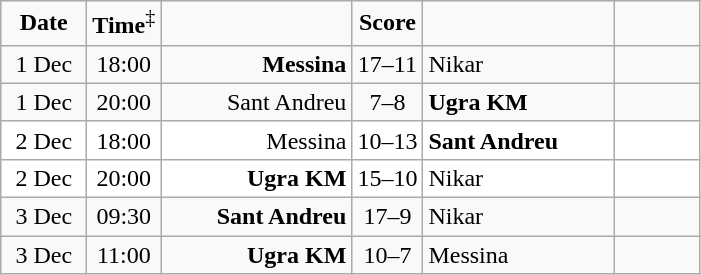<table class=wikitable style="text-align:center;">
<tr>
<td width=50px><strong>Date</strong></td>
<td width=40px><strong>Time</strong><sup>‡</sup></td>
<td width=120px></td>
<td width=40px><strong>Score</strong></td>
<td width=120px></td>
<td width=50px></td>
</tr>
<tr>
<td>1 Dec</td>
<td>18:00</td>
<td style="text-align:right"><strong>Messina</strong></td>
<td>17–11</td>
<td style="text-align:left">Nikar</td>
<td></td>
</tr>
<tr>
<td>1 Dec</td>
<td>20:00</td>
<td style="text-align:right">Sant Andreu</td>
<td>7–8</td>
<td style="text-align:left"><strong>Ugra KM</strong></td>
<td></td>
</tr>
<tr bgcolor=white>
<td>2 Dec</td>
<td>18:00</td>
<td style="text-align:right">Messina</td>
<td>10–13</td>
<td style="text-align:left"><strong>Sant Andreu</strong></td>
<td></td>
</tr>
<tr bgcolor=white>
<td>2 Dec</td>
<td>20:00</td>
<td style="text-align:right"><strong>Ugra KM</strong></td>
<td>15–10</td>
<td style="text-align:left">Nikar</td>
<td></td>
</tr>
<tr>
<td>3 Dec</td>
<td>09:30</td>
<td style="text-align:right"><strong>Sant Andreu</strong></td>
<td>17–9</td>
<td style="text-align:left">Nikar</td>
<td></td>
</tr>
<tr>
<td>3 Dec</td>
<td>11:00</td>
<td style="text-align:right"><strong>Ugra KM</strong></td>
<td>10–7</td>
<td style="text-align:left">Messina</td>
<td></td>
</tr>
</table>
